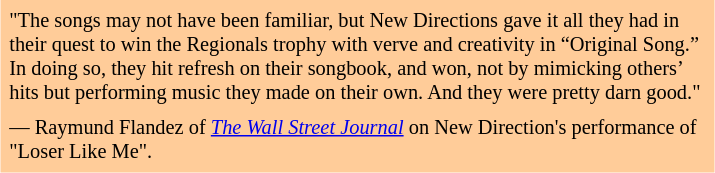<table class="toccolours" style="float: right; margin-left: 1em; margin-right: 2em; font-size: 85%; background:#FFCC99; color:black; width:35em; max-width: 40%;" cellspacing="5">
<tr>
<td style="text-align: left;">"The songs may not have been familiar, but New Directions gave it all they had in their quest to win the Regionals trophy with verve and creativity in “Original Song.” In doing so, they hit refresh on their songbook, and won, not by mimicking others’ hits but performing music they made on their own. And they were pretty darn good."</td>
</tr>
<tr>
<td style="text-align: left;">— Raymund Flandez of <em><a href='#'>The Wall Street Journal</a></em> on New Direction's performance of "Loser Like Me".</td>
</tr>
</table>
